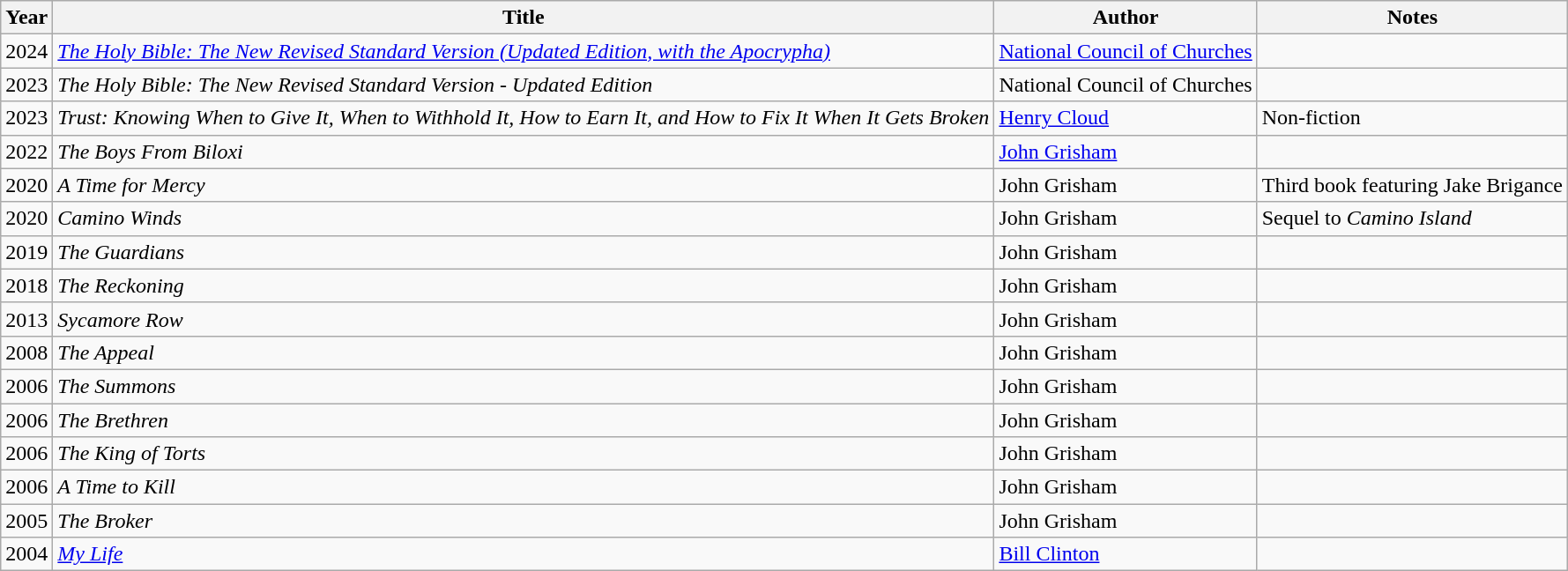<table class="wikitable sortable">
<tr>
<th>Year</th>
<th>Title</th>
<th>Author</th>
<th class="unsortable">Notes</th>
</tr>
<tr>
<td>2024</td>
<td><em><a href='#'>The Holy Bible: The New Revised Standard Version (Updated Edition, with the Apocrypha)</a></em></td>
<td><a href='#'>National Council of Churches</a></td>
<td></td>
</tr>
<tr>
<td>2023</td>
<td><em>The Holy Bible: The New Revised Standard Version - Updated Edition</em></td>
<td>National Council of Churches</td>
<td></td>
</tr>
<tr>
<td>2023</td>
<td><em>Trust: Knowing When to Give It, When to Withhold It, How to Earn It, and How to Fix It When It Gets Broken</em></td>
<td><a href='#'>Henry Cloud</a></td>
<td>Non-fiction</td>
</tr>
<tr>
<td>2022</td>
<td><em>The Boys From Biloxi</em></td>
<td><a href='#'>John Grisham</a></td>
<td></td>
</tr>
<tr>
<td>2020</td>
<td><em>A Time for Mercy</em></td>
<td>John Grisham</td>
<td>Third book featuring Jake Brigance</td>
</tr>
<tr>
<td>2020</td>
<td><em>Camino Winds</em></td>
<td>John Grisham</td>
<td>Sequel to <em>Camino Island</em></td>
</tr>
<tr>
<td>2019</td>
<td><em>The Guardians</em></td>
<td>John Grisham</td>
<td></td>
</tr>
<tr>
<td>2018</td>
<td><em>The Reckoning</em></td>
<td>John Grisham</td>
<td></td>
</tr>
<tr>
<td>2013</td>
<td><em>Sycamore Row</em></td>
<td>John Grisham</td>
<td></td>
</tr>
<tr>
<td>2008</td>
<td><em>The Appeal</em></td>
<td>John Grisham</td>
<td></td>
</tr>
<tr>
<td>2006</td>
<td><em>The Summons</em></td>
<td>John Grisham</td>
<td></td>
</tr>
<tr>
<td>2006</td>
<td><em>The Brethren</em></td>
<td>John Grisham</td>
<td></td>
</tr>
<tr>
<td>2006</td>
<td><em>The King of Torts</em></td>
<td>John Grisham</td>
<td></td>
</tr>
<tr>
<td>2006</td>
<td><em>A Time to Kill</em></td>
<td>John Grisham</td>
<td></td>
</tr>
<tr>
<td>2005</td>
<td><em>The Broker</em></td>
<td>John Grisham</td>
<td></td>
</tr>
<tr>
<td>2004</td>
<td><em><a href='#'>My Life</a></em></td>
<td><a href='#'>Bill Clinton</a></td>
<td></td>
</tr>
</table>
